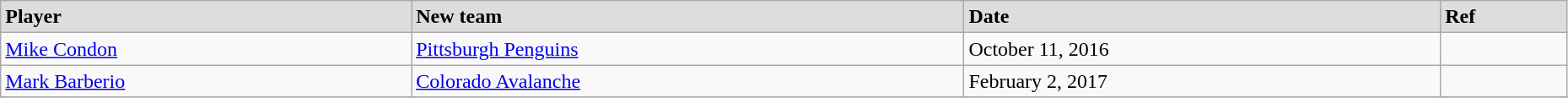<table class="wikitable" width=98%>
<tr style="background:#ddd;">
<td><strong>Player</strong></td>
<td><strong>New team</strong></td>
<td><strong>Date</strong></td>
<td><strong>Ref</strong></td>
</tr>
<tr>
<td><a href='#'>Mike Condon</a></td>
<td><a href='#'>Pittsburgh Penguins</a></td>
<td>October 11, 2016</td>
<td></td>
</tr>
<tr>
<td><a href='#'>Mark Barberio</a></td>
<td><a href='#'>Colorado Avalanche</a></td>
<td>February 2, 2017</td>
<td></td>
</tr>
<tr>
</tr>
</table>
